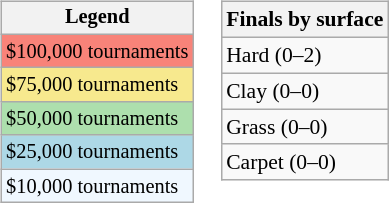<table>
<tr valign=top>
<td><br><table class=wikitable style="font-size:85%;">
<tr>
<th>Legend</th>
</tr>
<tr style="background:#f88379;">
<td>$100,000 tournaments</td>
</tr>
<tr style="background:#f7e98e;">
<td>$75,000 tournaments</td>
</tr>
<tr style="background:#addfad;">
<td>$50,000 tournaments</td>
</tr>
<tr style="background:lightblue;">
<td>$25,000 tournaments</td>
</tr>
<tr style="background:#f0f8ff;">
<td>$10,000 tournaments</td>
</tr>
</table>
</td>
<td><br><table class=wikitable style="font-size:90%;">
<tr>
<th>Finals by surface</th>
</tr>
<tr>
<td>Hard (0–2)</td>
</tr>
<tr>
<td>Clay (0–0)</td>
</tr>
<tr>
<td>Grass (0–0)</td>
</tr>
<tr>
<td>Carpet (0–0)</td>
</tr>
</table>
</td>
</tr>
</table>
